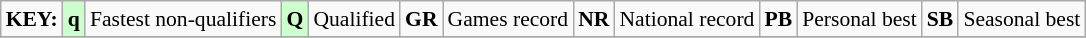<table class="wikitable" style="margin:0.5em auto; font-size:90%;">
<tr>
<td><strong>KEY:</strong></td>
<td bgcolor=ccffcc align=center><strong>q</strong></td>
<td>Fastest non-qualifiers</td>
<td bgcolor=ccffcc align=center><strong>Q</strong></td>
<td>Qualified</td>
<td align=center><strong>GR</strong></td>
<td>Games record</td>
<td align=center><strong>NR</strong></td>
<td>National record</td>
<td align=center><strong>PB</strong></td>
<td>Personal best</td>
<td align=center><strong>SB</strong></td>
<td>Seasonal best</td>
</tr>
<tr>
</tr>
</table>
